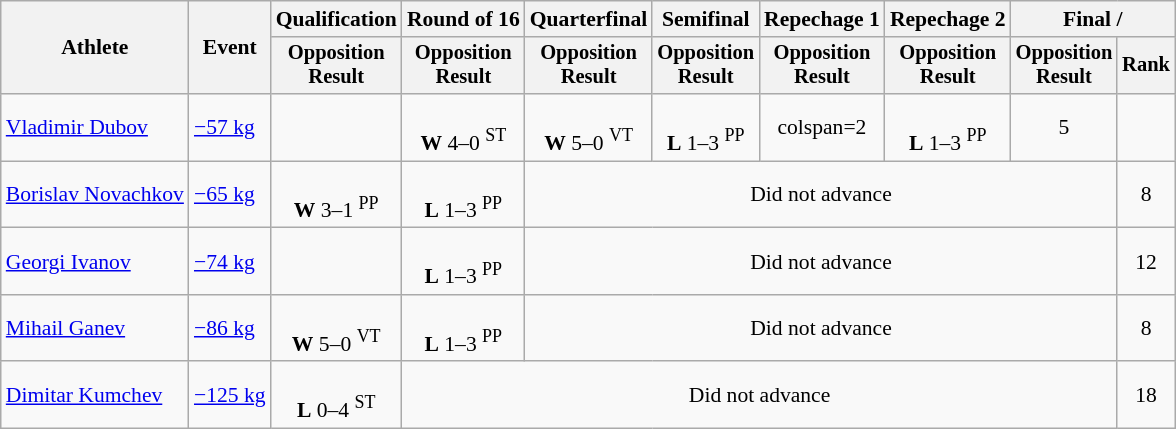<table class="wikitable" style="font-size:90%">
<tr>
<th rowspan=2>Athlete</th>
<th rowspan=2>Event</th>
<th>Qualification</th>
<th>Round of 16</th>
<th>Quarterfinal</th>
<th>Semifinal</th>
<th>Repechage 1</th>
<th>Repechage 2</th>
<th colspan=2>Final / </th>
</tr>
<tr style="font-size: 95%">
<th>Opposition<br>Result</th>
<th>Opposition<br>Result</th>
<th>Opposition<br>Result</th>
<th>Opposition<br>Result</th>
<th>Opposition<br>Result</th>
<th>Opposition<br>Result</th>
<th>Opposition<br>Result</th>
<th>Rank</th>
</tr>
<tr align=center>
<td align=left><a href='#'>Vladimir Dubov</a></td>
<td align=left><a href='#'>−57 kg</a></td>
<td></td>
<td><br><strong>W</strong> 4–0 <sup>ST</sup></td>
<td><br><strong>W</strong> 5–0 <sup>VT</sup></td>
<td><br><strong>L</strong> 1–3 <sup>PP</sup></td>
<td>colspan=2 </td>
<td><br><strong>L</strong> 1–3 <sup>PP</sup></td>
<td>5</td>
</tr>
<tr align=center>
<td align=left><a href='#'>Borislav Novachkov</a></td>
<td align=left><a href='#'>−65 kg</a></td>
<td><br><strong>W</strong> 3–1 <sup>PP</sup></td>
<td><br><strong>L</strong> 1–3 <sup>PP</sup></td>
<td colspan=5>Did not advance</td>
<td>8</td>
</tr>
<tr align=center>
<td align=left><a href='#'>Georgi Ivanov</a></td>
<td align=left><a href='#'>−74 kg</a></td>
<td></td>
<td><br><strong>L</strong> 1–3 <sup>PP</sup></td>
<td colspan=5>Did not advance</td>
<td>12</td>
</tr>
<tr align=center>
<td align=left><a href='#'>Mihail Ganev</a></td>
<td align=left><a href='#'>−86 kg</a></td>
<td><br><strong>W</strong> 5–0 <sup>VT</sup></td>
<td><br><strong>L</strong> 1–3 <sup>PP</sup></td>
<td colspan=5>Did not advance</td>
<td>8</td>
</tr>
<tr align=center>
<td align=left><a href='#'>Dimitar Kumchev</a></td>
<td align=left><a href='#'>−125 kg</a></td>
<td><br><strong>L</strong> 0–4 <sup>ST</sup></td>
<td colspan=6>Did not advance</td>
<td>18</td>
</tr>
</table>
